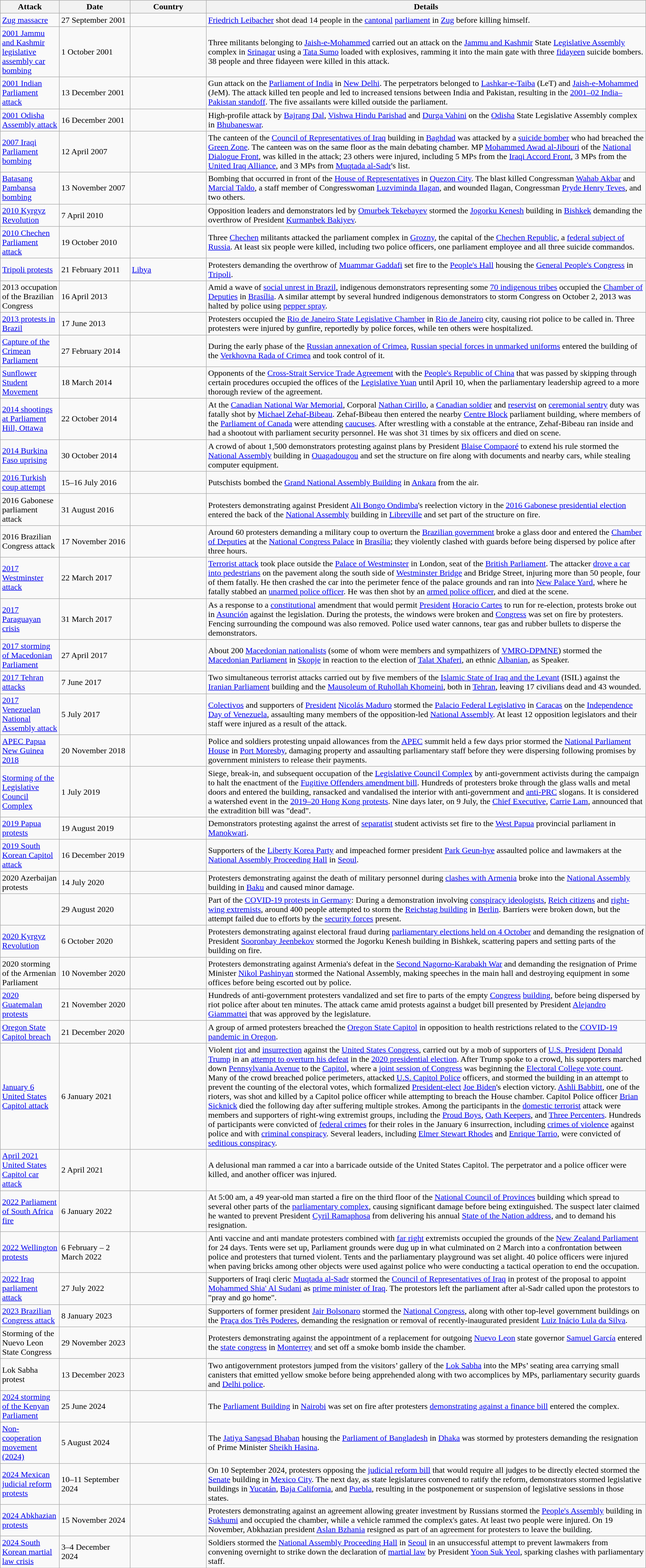<table class="wikitable">
<tr>
<th>Attack</th>
<th>Date</th>
<th width=140>Country</th>
<th>Details</th>
</tr>
<tr>
<td><a href='#'>Zug massacre</a></td>
<td style="white-space: nowrap;">27 September 2001</td>
<td></td>
<td><a href='#'>Friedrich Leibacher</a> shot dead 14 people in the <a href='#'>cantonal</a> <a href='#'>parliament</a> in <a href='#'>Zug</a> before killing himself.</td>
</tr>
<tr>
<td><a href='#'>2001 Jammu and Kashmir legislative assembly car bombing</a></td>
<td>1 October 2001</td>
<td></td>
<td>Three militants belonging to <a href='#'>Jaish-e-Mohammed</a> carried out an attack on the <a href='#'>Jammu and Kashmir</a> State <a href='#'>Legislative Assembly</a> complex in <a href='#'>Srinagar</a> using a <a href='#'>Tata Sumo</a> loaded with explosives, ramming it into the main gate with three <a href='#'>fidayeen</a> suicide bombers. 38 people and three fidayeen were killed in this attack.</td>
</tr>
<tr>
<td><a href='#'>2001 Indian Parliament attack</a></td>
<td>13 December 2001</td>
<td></td>
<td>Gun attack on the <a href='#'>Parliament of India</a> in <a href='#'>New Delhi</a>. The perpetrators belonged to <a href='#'>Lashkar-e-Taiba</a> (LeT) and <a href='#'>Jaish-e-Mohammed</a> (JeM). The attack killed ten people and led to increased tensions between India and Pakistan, resulting in the <a href='#'>2001–02 India–Pakistan standoff</a>. The five assailants were killed outside the parliament.</td>
</tr>
<tr>
<td><a href='#'>2001 Odisha Assembly attack</a></td>
<td>16 December 2001</td>
<td></td>
<td>High-profile attack by <a href='#'>Bajrang Dal</a>, <a href='#'>Vishwa Hindu Parishad</a> and <a href='#'>Durga Vahini</a> on the <a href='#'>Odisha</a> State Legislative Assembly complex in <a href='#'>Bhubaneswar</a>.</td>
</tr>
<tr>
<td><a href='#'>2007 Iraqi Parliament bombing</a></td>
<td>12 April 2007</td>
<td></td>
<td>The canteen of the <a href='#'>Council of Representatives of Iraq</a> building in <a href='#'>Baghdad</a> was attacked by a <a href='#'>suicide bomber</a> who had breached the <a href='#'>Green Zone</a>. The canteen was on the same floor as the main debating chamber. MP <a href='#'>Mohammed Awad al-Jibouri</a> of the <a href='#'>National Dialogue Front</a>, was killed in the attack; 23 others were injured, including 5 MPs from the <a href='#'>Iraqi Accord Front</a>, 3 MPs from the <a href='#'>United Iraq Alliance</a>, and 3 MPs from <a href='#'>Muqtada al-Sadr</a>'s list.</td>
</tr>
<tr>
<td><a href='#'>Batasang Pambansa bombing</a></td>
<td>13 November 2007</td>
<td></td>
<td>Bombing that occurred in front of the <a href='#'>House of Representatives</a> in <a href='#'>Quezon City</a>. The blast killed Congressman <a href='#'>Wahab Akbar</a> and <a href='#'>Marcial Taldo</a>, a staff member of Congresswoman <a href='#'>Luzviminda Ilagan</a>, and wounded Ilagan, Congressman <a href='#'>Pryde Henry Teves</a>, and two others.</td>
</tr>
<tr>
<td><a href='#'>2010 Kyrgyz Revolution</a></td>
<td>7 April 2010</td>
<td></td>
<td>Opposition leaders and demonstrators led by <a href='#'>Omurbek Tekebayev</a> stormed the <a href='#'>Jogorku Kenesh</a> building in <a href='#'>Bishkek</a> demanding the overthrow of President <a href='#'>Kurmanbek Bakiyev</a>.</td>
</tr>
<tr>
<td><a href='#'>2010 Chechen Parliament attack</a></td>
<td>19 October 2010</td>
<td></td>
<td>Three <a href='#'>Chechen</a> militants attacked the parliament complex in <a href='#'>Grozny</a>, the capital of the <a href='#'>Chechen Republic</a>, a <a href='#'>federal subject of Russia</a>. At least six people were killed, including two police officers, one parliament employee and all three suicide commandos.</td>
</tr>
<tr>
<td><a href='#'>Tripoli protests</a></td>
<td>21 February 2011</td>
<td> <a href='#'>Libya</a></td>
<td>Protesters demanding the overthrow of <a href='#'>Muammar Gaddafi</a> set fire to the <a href='#'>People's Hall</a> housing the <a href='#'>General People's Congress</a> in <a href='#'>Tripoli</a>.</td>
</tr>
<tr>
<td>2013 occupation of the Brazilian Congress</td>
<td>16 April 2013</td>
<td></td>
<td>Amid a wave of <a href='#'>social unrest in Brazil</a>, indigenous demonstrators representing some <a href='#'>70 indigenous tribes</a> occupied the <a href='#'>Chamber of Deputies</a> in <a href='#'>Brasília</a>. A similar attempt by several hundred indigenous demonstrators to storm Congress on October 2, 2013 was halted by police using <a href='#'>pepper spray</a>.</td>
</tr>
<tr>
<td><a href='#'>2013 protests in Brazil</a></td>
<td>17 June 2013</td>
<td></td>
<td>Protesters occupied the <a href='#'>Rio de Janeiro State Legislative Chamber</a> in <a href='#'>Rio de Janeiro</a> city, causing riot police to be called in. Three protesters were injured by gunfire, reportedly by police forces, while ten others were hospitalized.</td>
</tr>
<tr>
<td><a href='#'>Capture of the Crimean Parliament</a></td>
<td>27 February 2014</td>
<td></td>
<td>During the early phase of the <a href='#'>Russian annexation of Crimea</a>, <a href='#'>Russian special forces in unmarked uniforms</a> entered the building of the <a href='#'>Verkhovna Rada of Crimea</a> and took control of it.</td>
</tr>
<tr>
<td><a href='#'>Sunflower Student Movement</a></td>
<td>18 March 2014</td>
<td></td>
<td>Opponents of the <a href='#'>Cross-Strait Service Trade Agreement</a> with the <a href='#'>People's Republic of China</a> that was passed by skipping through certain procedures occupied the offices of the <a href='#'>Legislative Yuan</a> until April 10, when the parliamentary leadership agreed to a more thorough review of the agreement.</td>
</tr>
<tr>
<td><a href='#'>2014 shootings at Parliament Hill, Ottawa</a></td>
<td>22 October 2014</td>
<td></td>
<td>At the <a href='#'>Canadian National War Memorial</a>, Corporal <a href='#'>Nathan Cirillo</a>, a <a href='#'>Canadian soldier</a> and <a href='#'>reservist</a> on <a href='#'>ceremonial sentry</a> duty was fatally shot by <a href='#'>Michael Zehaf-Bibeau</a>. Zehaf-Bibeau then entered the nearby <a href='#'>Centre Block</a> parliament building, where members of the <a href='#'>Parliament of Canada</a> were attending <a href='#'>caucuses</a>. After wrestling with a constable at the entrance, Zehaf-Bibeau ran inside and had a shootout with parliament security personnel. He was shot 31 times by six officers and died on scene.</td>
</tr>
<tr>
<td><a href='#'>2014 Burkina Faso uprising</a></td>
<td>30 October 2014</td>
<td></td>
<td>A crowd of about 1,500 demonstrators protesting against plans by President <a href='#'>Blaise Compaoré</a> to extend his rule stormed the <a href='#'>National Assembly</a> building in <a href='#'>Ouagadougou</a> and set the structure on fire along with documents and nearby cars, while stealing computer equipment.</td>
</tr>
<tr>
<td><a href='#'>2016 Turkish coup attempt</a></td>
<td>15–16 July 2016</td>
<td></td>
<td>Putschists bombed the <a href='#'>Grand National Assembly Building</a> in <a href='#'>Ankara</a> from the air.</td>
</tr>
<tr>
<td>2016 Gabonese parliament attack</td>
<td>31 August 2016</td>
<td></td>
<td>Protesters demonstrating against President <a href='#'>Ali Bongo Ondimba</a>'s reelection victory in the <a href='#'>2016 Gabonese presidential election</a> entered the back of the <a href='#'>National Assembly</a> building in <a href='#'>Libreville</a> and set part of the structure on fire.</td>
</tr>
<tr>
<td>2016 Brazilian Congress attack</td>
<td>17 November 2016</td>
<td></td>
<td>Around 60 protesters demanding a military coup to overturn the <a href='#'>Brazilian government</a> broke a glass door and entered the <a href='#'>Chamber of Deputies</a> at the <a href='#'>National Congress Palace</a> in <a href='#'>Brasília</a>; they violently clashed with guards before being dispersed by police after three hours.</td>
</tr>
<tr>
<td><a href='#'>2017 Westminster attack</a></td>
<td>22 March 2017</td>
<td></td>
<td><a href='#'>Terrorist attack</a> took place outside the <a href='#'>Palace of Westminster</a> in London, seat of the <a href='#'>British Parliament</a>. The attacker <a href='#'>drove a car into pedestrians</a> on the pavement along the south side of <a href='#'>Westminster Bridge</a> and Bridge Street, injuring more than 50 people, four of them fatally. He then crashed the car into the perimeter fence of the palace grounds and ran into <a href='#'>New Palace Yard</a>, where he fatally stabbed an <a href='#'>unarmed police officer</a>. He was then shot by an <a href='#'>armed police officer</a>, and died at the scene.</td>
</tr>
<tr>
<td><a href='#'>2017 Paraguayan crisis</a></td>
<td>31 March 2017</td>
<td></td>
<td>As a response to a <a href='#'>constitutional</a> amendment that would permit <a href='#'>President</a> <a href='#'>Horacio Cartes</a> to run for re-election, protests broke out in <a href='#'>Asunción</a> against the legislation. During the protests, the windows were broken and <a href='#'>Congress</a> was set on fire by protesters. Fencing surrounding the compound was also removed. Police used water cannons, tear gas and rubber bullets to disperse the demonstrators.</td>
</tr>
<tr>
<td><a href='#'>2017 storming of Macedonian Parliament</a></td>
<td>27 April 2017</td>
<td></td>
<td>About 200 <a href='#'>Macedonian nationalists</a> (some of whom were members and sympathizers of <a href='#'>VMRO-DPMNE</a>) stormed the <a href='#'>Macedonian Parliament</a> in <a href='#'>Skopje</a> in reaction to the election of <a href='#'>Talat Xhaferi</a>, an ethnic <a href='#'>Albanian</a>, as Speaker.</td>
</tr>
<tr>
<td><a href='#'>2017 Tehran attacks</a></td>
<td>7 June 2017</td>
<td></td>
<td>Two simultaneous terrorist attacks carried out by five members of the <a href='#'>Islamic State of Iraq and the Levant</a> (ISIL) against the <a href='#'>Iranian Parliament</a> building and the <a href='#'>Mausoleum of Ruhollah Khomeini</a>, both in <a href='#'>Tehran</a>, leaving 17 civilians dead and 43 wounded.</td>
</tr>
<tr>
<td><a href='#'>2017 Venezuelan National Assembly attack</a></td>
<td>5 July 2017</td>
<td></td>
<td><a href='#'>Colectivos</a> and supporters of <a href='#'>President</a> <a href='#'>Nicolás Maduro</a> stormed the <a href='#'>Palacio Federal Legislativo</a> in <a href='#'>Caracas</a> on the <a href='#'>Independence Day of Venezuela</a>, assaulting many members of the opposition-led <a href='#'>National Assembly</a>. At least 12 opposition legislators and their staff were injured as a result of the attack.</td>
</tr>
<tr>
<td><a href='#'>APEC Papua New Guinea 2018</a></td>
<td>20 November 2018</td>
<td></td>
<td>Police and soldiers protesting unpaid allowances from the <a href='#'>APEC</a> summit held a few days prior stormed the <a href='#'>National Parliament House</a> in <a href='#'>Port Moresby</a>, damaging property and assaulting parliamentary staff before they were dispersing following promises by government ministers to release their payments.</td>
</tr>
<tr>
<td><a href='#'>Storming of the Legislative Council Complex</a></td>
<td>1 July 2019</td>
<td></td>
<td>Siege, break-in, and subsequent occupation of the <a href='#'>Legislative Council Complex</a> by anti-government activists during the campaign to halt the enactment of the <a href='#'>Fugitive Offenders amendment bill</a>. Hundreds of protesters broke through the glass walls and metal doors and entered the building, ransacked and vandalised the interior with anti-government and <a href='#'>anti-PRC</a> slogans. It is considered a watershed event in the <a href='#'>2019–20 Hong Kong protests</a>. Nine days later, on 9 July, the <a href='#'>Chief Executive</a>, <a href='#'>Carrie Lam</a>, announced that the extradition bill was "dead".</td>
</tr>
<tr>
<td><a href='#'>2019 Papua protests</a></td>
<td>19 August 2019</td>
<td></td>
<td>Demonstrators protesting against the arrest of <a href='#'>separatist</a> student activists set fire to the <a href='#'>West Papua</a> provincial parliament in <a href='#'>Manokwari</a>.</td>
</tr>
<tr>
<td><a href='#'>2019 South Korean Capitol attack</a></td>
<td>16 December 2019</td>
<td></td>
<td>Supporters of the <a href='#'>Liberty Korea Party</a> and impeached former president <a href='#'>Park Geun-hye</a> assaulted police and lawmakers at the <a href='#'>National Assembly Proceeding Hall</a> in <a href='#'>Seoul</a>.</td>
</tr>
<tr>
<td>2020 Azerbaijan protests</td>
<td>14 July 2020</td>
<td></td>
<td>Protesters demonstrating against the death of military personnel during <a href='#'>clashes with Armenia</a> broke into the <a href='#'>National Assembly</a> building in <a href='#'>Baku</a> and caused minor damage.</td>
</tr>
<tr>
<td></td>
<td>29 August 2020</td>
<td></td>
<td>Part of the <a href='#'>COVID-19 protests in Germany</a>: During a demonstration involving <a href='#'>conspiracy ideologists</a>, <a href='#'>Reich citizens</a> and <a href='#'>right-wing extremists</a>, around 400 people attempted to storm the <a href='#'>Reichstag building</a> in <a href='#'>Berlin</a>. Barriers were broken down, but the attempt failed due to efforts by the <a href='#'>security forces</a> present.</td>
</tr>
<tr>
<td><a href='#'>2020 Kyrgyz Revolution</a></td>
<td>6 October 2020</td>
<td></td>
<td>Protesters demonstrating against electoral fraud during <a href='#'>parliamentary elections held on 4 October</a> and demanding the resignation of President <a href='#'>Sooronbay Jeenbekov</a> stormed the Jogorku Kenesh building in Bishkek, scattering papers and setting parts of the building on fire.</td>
</tr>
<tr>
<td>2020 storming of the Armenian Parliament</td>
<td>10 November 2020</td>
<td></td>
<td>Protesters demonstrating against Armenia's defeat in the <a href='#'>Second Nagorno-Karabakh War</a> and demanding the resignation of Prime Minister <a href='#'>Nikol Pashinyan</a> stormed the National Assembly, making speeches in the main hall and destroying equipment in some offices before being escorted out by police.</td>
</tr>
<tr>
<td><a href='#'>2020 Guatemalan protests</a></td>
<td>21 November 2020</td>
<td></td>
<td>Hundreds of anti-government protesters vandalized and set fire to parts of the empty <a href='#'>Congress</a> <a href='#'>building</a>, before being dispersed by riot police after about ten minutes. The attack came amid protests against a budget bill presented by President <a href='#'>Alejandro Giammattei</a> that was approved by the legislature.</td>
</tr>
<tr>
<td><a href='#'>Oregon State Capitol breach</a></td>
<td>21 December 2020</td>
<td></td>
<td>A group of armed protesters breached the <a href='#'>Oregon State Capitol</a> in opposition to health restrictions related to the <a href='#'>COVID-19 pandemic in Oregon</a>.</td>
</tr>
<tr>
<td><a href='#'>January 6 United States Capitol attack</a></td>
<td>6 January 2021</td>
<td></td>
<td>Violent <a href='#'>riot</a> and <a href='#'>insurrection</a> against the <a href='#'>United States Congress</a>, carried out by a mob of supporters of <a href='#'>U.S. President</a> <a href='#'>Donald Trump</a> in an <a href='#'>attempt to overturn his defeat</a> in the <a href='#'>2020 presidential election</a>. After Trump spoke to a crowd, his supporters marched down <a href='#'>Pennsylvania Avenue</a> to the <a href='#'>Capitol</a>, where a <a href='#'>joint session of Congress</a> was beginning the <a href='#'>Electoral College vote count</a>. Many of the crowd breached police perimeters, attacked <a href='#'>U.S. Capitol Police</a> officers, and stormed the building in an attempt to prevent the counting of the electoral votes, which formalized <a href='#'>President-elect</a> <a href='#'>Joe Biden</a>'s election victory. <a href='#'>Ashli Babbitt</a>, one of the rioters, was shot and killed by a Capitol police officer while attempting to breach the House chamber. Capitol Police officer <a href='#'>Brian Sicknick</a> died the following day after suffering multiple strokes. Among the participants in the <a href='#'>domestic terrorist</a> attack were members and supporters of right-wing extremist groups, including the <a href='#'>Proud Boys</a>, <a href='#'>Oath Keepers</a>, and <a href='#'>Three Percenters</a>. Hundreds of participants were convicted of <a href='#'>federal crimes</a> for their roles in the January 6 insurrection, including <a href='#'>crimes of violence</a> against police and with <a href='#'>criminal conspiracy</a>. Several leaders, including <a href='#'>Elmer Stewart Rhodes</a> and <a href='#'>Enrique Tarrio</a>, were convicted of <a href='#'>seditious conspiracy</a>.</td>
</tr>
<tr>
<td><a href='#'>April 2021 United States Capitol car attack</a></td>
<td>2 April 2021</td>
<td></td>
<td>A delusional man rammed a car into a barricade outside of the United States Capitol. The perpetrator and a police officer were killed, and another officer was injured.</td>
</tr>
<tr>
<td><a href='#'>2022 Parliament of South Africa fire</a></td>
<td>6 January 2022</td>
<td></td>
<td>At 5:00 am, a 49 year-old man started a fire on the third floor of the <a href='#'>National Council of Provinces</a> building which spread to several other parts of the <a href='#'>parliamentary complex</a>, causing significant damage before being extinguished. The suspect later claimed he wanted to prevent President <a href='#'>Cyril Ramaphosa</a> from delivering his annual <a href='#'>State of the Nation address</a>, and to demand his resignation.</td>
</tr>
<tr>
<td><a href='#'>2022 Wellington protests</a></td>
<td>6 February – 2 March 2022</td>
<td></td>
<td>Anti vaccine and anti mandate protesters combined with <a href='#'>far right</a> extremists occupied the grounds of the <a href='#'>New Zealand Parliament</a> for 24 days. Tents were set up, Parliament grounds were dug up in what culminated on 2 March into a confrontation between police and protesters that turned violent. Tents and the parliamentary playground was set alight. 40 police officers were injured when paving bricks among other objects were used against police who were conducting a tactical operation to end the occupation.</td>
</tr>
<tr>
<td><a href='#'>2022 Iraq parliament attack</a></td>
<td>27 July 2022</td>
<td></td>
<td>Supporters of Iraqi cleric <a href='#'>Muqtada al-Sadr</a> stormed the <a href='#'>Council of Representatives of Iraq</a> in protest of the proposal to appoint <a href='#'>Mohammed Shia' Al Sudani</a> as <a href='#'>prime minister of Iraq</a>. The protestors left the parliament after al-Sadr called upon the protestors to "pray and go home".</td>
</tr>
<tr>
<td><a href='#'>2023 Brazilian Congress attack</a></td>
<td>8 January 2023</td>
<td></td>
<td>Supporters of former president <a href='#'>Jair Bolsonaro</a> stormed the <a href='#'>National Congress</a>, along with other top-level government buildings on the <a href='#'>Praça dos Três Poderes</a>, demanding the resignation or removal of recently-inaugurated president <a href='#'>Luiz Inácio Lula da Silva</a>.</td>
</tr>
<tr>
<td>Storming of the Nuevo Leon State Congress</td>
<td>29 November 2023</td>
<td></td>
<td>Protesters demonstrating against the appointment of a replacement for outgoing <a href='#'>Nuevo Leon</a> state governor <a href='#'>Samuel García</a> entered the <a href='#'>state congress</a> in <a href='#'>Monterrey</a> and set off a smoke bomb inside the chamber.</td>
</tr>
<tr>
<td>Lok Sabha protest</td>
<td>13 December 2023</td>
<td></td>
<td>Two antigovernment protestors jumped from the visitors’ gallery of the <a href='#'>Lok Sabha</a> into the MPs’ seating area carrying small canisters that emitted yellow smoke before being apprehended along with two accomplices by MPs, parliamentary security guards and <a href='#'>Delhi police</a>.</td>
</tr>
<tr>
<td><a href='#'>2024 storming of the Kenyan Parliament</a></td>
<td>25 June 2024</td>
<td></td>
<td>The <a href='#'>Parliament Building</a> in <a href='#'>Nairobi</a> was set on fire after protesters <a href='#'>demonstrating against a finance bill</a> entered the complex.</td>
</tr>
<tr>
<td><a href='#'>Non-cooperation movement (2024)</a></td>
<td>5 August 2024</td>
<td></td>
<td>The <a href='#'>Jatiya Sangsad Bhaban</a> housing the <a href='#'>Parliament of Bangladesh</a> in <a href='#'>Dhaka</a> was stormed by protesters demanding the resignation of Prime Minister <a href='#'>Sheikh Hasina</a>.</td>
</tr>
<tr>
<td><a href='#'>2024 Mexican judicial reform protests</a></td>
<td>10–11 September 2024</td>
<td></td>
<td>On 10 September 2024, protesters opposing the <a href='#'>judicial reform bill</a> that would require all judges to be directly elected stormed the <a href='#'>Senate</a> building in <a href='#'>Mexico City</a>. The next day, as state legislatures convened to ratify the reform, demonstrators stormed legislative buildings in <a href='#'>Yucatán</a>, <a href='#'>Baja California</a>, and <a href='#'>Puebla</a>, resulting in the postponement or suspension of legislative sessions in those states.</td>
</tr>
<tr>
<td><a href='#'>2024 Abkhazian protests</a></td>
<td>15 November 2024</td>
<td></td>
<td>Protesters demonstrating against an agreement allowing greater investment by Russians stormed the <a href='#'>People's Assembly</a> building in <a href='#'>Sukhumi</a> and occupied the chamber, while a vehicle rammed the complex's gates. At least two people were injured. On 19 November, Abkhazian president <a href='#'>Aslan Bzhania</a> resigned as part of an agreement for protesters to leave the building.</td>
</tr>
<tr>
<td><a href='#'>2024 South Korean martial law crisis</a></td>
<td>3–4 December 2024</td>
<td></td>
<td>Soldiers stormed the <a href='#'>National Assembly Proceeding Hall</a> in <a href='#'>Seoul</a> in an unsuccessful attempt to prevent lawmakers from convening overnight to strike down the declaration of <a href='#'>martial law</a> by President <a href='#'>Yoon Suk Yeol</a>, sparking clashes with parliamentary staff.</td>
</tr>
<tr>
</tr>
</table>
